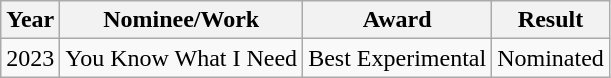<table class="wikitable">
<tr>
<th>Year</th>
<th>Nominee/Work</th>
<th>Award</th>
<th>Result</th>
</tr>
<tr>
<td>2023</td>
<td>You Know What I Need</td>
<td>Best Experimental</td>
<td>Nominated</td>
</tr>
</table>
